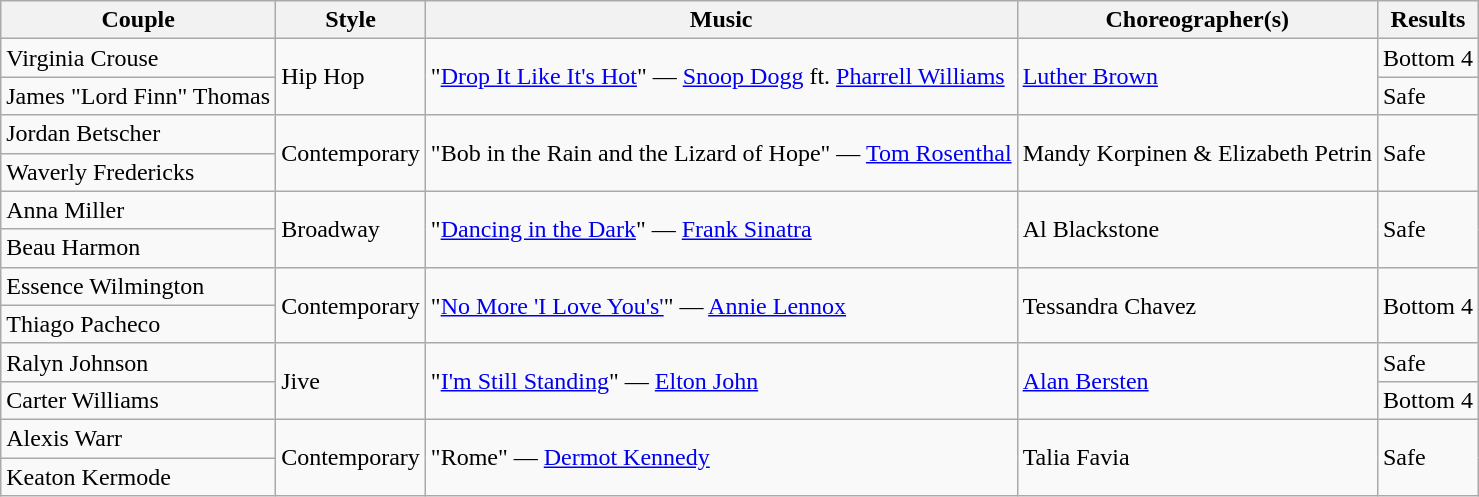<table class="wikitable">
<tr>
<th>Couple</th>
<th>Style</th>
<th>Music</th>
<th>Choreographer(s)</th>
<th>Results</th>
</tr>
<tr>
<td>Virginia Crouse</td>
<td rowspan="2">Hip Hop</td>
<td rowspan="2">"<a href='#'>Drop It Like It's Hot</a>" — <a href='#'>Snoop Dogg</a> ft. <a href='#'>Pharrell Williams</a></td>
<td rowspan="2"><a href='#'>Luther Brown</a></td>
<td>Bottom 4</td>
</tr>
<tr>
<td>James "Lord Finn" Thomas</td>
<td>Safe</td>
</tr>
<tr>
<td>Jordan Betscher</td>
<td rowspan="2">Contemporary</td>
<td rowspan="2">"Bob in the Rain and the Lizard of Hope" — <a href='#'>Tom Rosenthal</a></td>
<td rowspan="2">Mandy Korpinen & Elizabeth Petrin</td>
<td rowspan="2">Safe</td>
</tr>
<tr>
<td>Waverly Fredericks</td>
</tr>
<tr>
<td>Anna Miller</td>
<td rowspan="2">Broadway</td>
<td rowspan="2">"<a href='#'>Dancing in the Dark</a>" — <a href='#'>Frank Sinatra</a></td>
<td rowspan="2">Al Blackstone</td>
<td rowspan="2">Safe</td>
</tr>
<tr>
<td>Beau Harmon</td>
</tr>
<tr>
<td>Essence Wilmington</td>
<td rowspan="2">Contemporary</td>
<td rowspan="2">"<a href='#'>No More 'I Love You's'</a>" — <a href='#'>Annie Lennox</a></td>
<td rowspan="2">Tessandra Chavez</td>
<td rowspan="2">Bottom 4</td>
</tr>
<tr>
<td>Thiago Pacheco</td>
</tr>
<tr>
<td>Ralyn Johnson</td>
<td rowspan="2">Jive</td>
<td rowspan="2">"<a href='#'>I'm Still Standing</a>" — <a href='#'>Elton John</a></td>
<td rowspan="2"><a href='#'>Alan Bersten</a></td>
<td>Safe</td>
</tr>
<tr>
<td>Carter Williams</td>
<td>Bottom 4</td>
</tr>
<tr>
<td>Alexis Warr</td>
<td rowspan="2">Contemporary</td>
<td rowspan="2">"Rome" — <a href='#'>Dermot Kennedy</a></td>
<td rowspan="2">Talia Favia</td>
<td rowspan="2">Safe</td>
</tr>
<tr>
<td>Keaton Kermode</td>
</tr>
</table>
